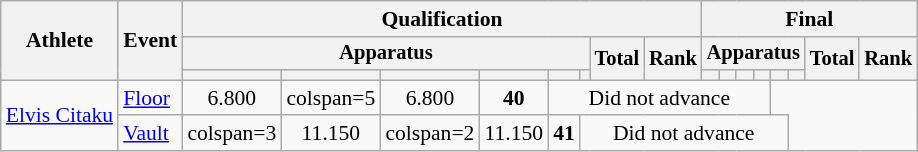<table class="wikitable" style="font-size:90%">
<tr>
<th rowspan=3>Athlete</th>
<th rowspan=3>Event</th>
<th colspan =8>Qualification</th>
<th colspan =8>Final</th>
</tr>
<tr style="font-size:95%">
<th colspan=6>Apparatus</th>
<th rowspan=2>Total</th>
<th rowspan=2>Rank</th>
<th colspan=6>Apparatus</th>
<th rowspan=2>Total</th>
<th rowspan=2>Rank</th>
</tr>
<tr style="font-size:95%">
<th></th>
<th></th>
<th></th>
<th></th>
<th></th>
<th></th>
<th></th>
<th></th>
<th></th>
<th></th>
<th></th>
<th></th>
</tr>
<tr align=center>
<td align=left rowspan=2><a href='#'>Elvis Citaku</a></td>
<td align=left><a href='#'>Floor</a></td>
<td>6.800</td>
<td>colspan=5 </td>
<td>6.800</td>
<td><strong>40</strong></td>
<td colspan=8>Did not advance</td>
</tr>
<tr align=center>
<td align=left><a href='#'>Vault</a></td>
<td>colspan=3 </td>
<td>11.150</td>
<td>colspan=2 </td>
<td>11.150</td>
<td><strong>41</strong></td>
<td colspan=8>Did not advance</td>
</tr>
</table>
